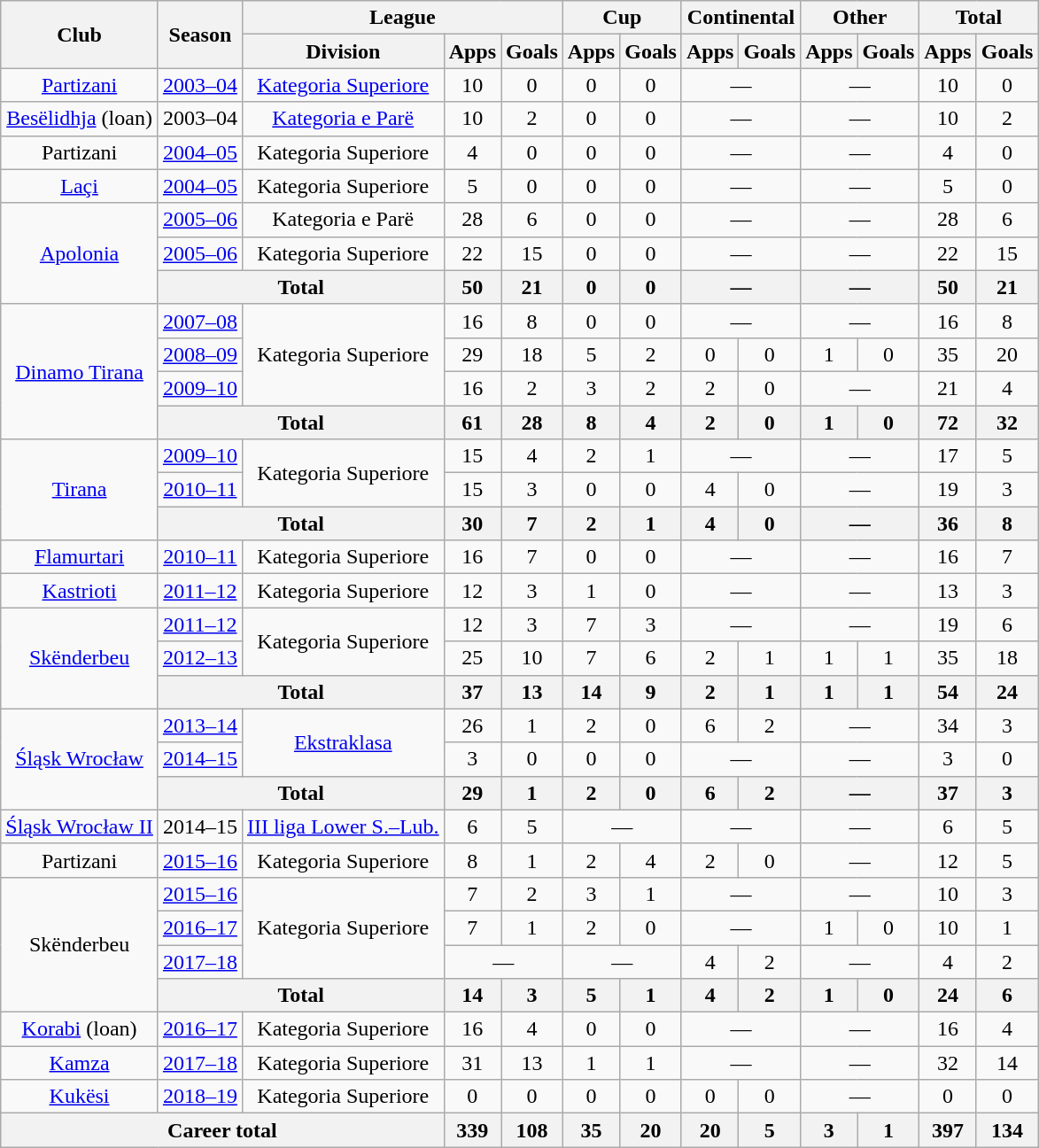<table class="wikitable" style="text-align:center">
<tr>
<th rowspan="2">Club</th>
<th rowspan="2">Season</th>
<th colspan="3">League</th>
<th colspan="2">Cup</th>
<th colspan="2">Continental</th>
<th colspan="2">Other</th>
<th colspan="2">Total</th>
</tr>
<tr>
<th>Division</th>
<th>Apps</th>
<th>Goals</th>
<th>Apps</th>
<th>Goals</th>
<th>Apps</th>
<th>Goals</th>
<th>Apps</th>
<th>Goals</th>
<th>Apps</th>
<th>Goals</th>
</tr>
<tr>
<td><a href='#'>Partizani</a></td>
<td><a href='#'>2003–04</a></td>
<td><a href='#'>Kategoria Superiore</a></td>
<td>10</td>
<td>0</td>
<td>0</td>
<td>0</td>
<td colspan="2">—</td>
<td colspan="2">—</td>
<td>10</td>
<td>0</td>
</tr>
<tr>
<td><a href='#'>Besëlidhja</a> (loan)</td>
<td>2003–04</td>
<td><a href='#'>Kategoria e Parë</a></td>
<td>10</td>
<td>2</td>
<td>0</td>
<td>0</td>
<td colspan="2">—</td>
<td colspan="2">—</td>
<td>10</td>
<td>2</td>
</tr>
<tr>
<td>Partizani</td>
<td><a href='#'>2004–05</a></td>
<td>Kategoria Superiore</td>
<td>4</td>
<td>0</td>
<td>0</td>
<td>0</td>
<td colspan="2">—</td>
<td colspan="2">—</td>
<td>4</td>
<td>0</td>
</tr>
<tr>
<td><a href='#'>Laçi</a></td>
<td><a href='#'>2004–05</a></td>
<td>Kategoria Superiore</td>
<td>5</td>
<td>0</td>
<td>0</td>
<td>0</td>
<td colspan="2">—</td>
<td colspan="2">—</td>
<td>5</td>
<td>0</td>
</tr>
<tr>
<td rowspan="3"><a href='#'>Apolonia</a></td>
<td><a href='#'>2005–06</a></td>
<td>Kategoria e Parë</td>
<td>28</td>
<td>6</td>
<td>0</td>
<td>0</td>
<td colspan="2">—</td>
<td colspan="2">—</td>
<td>28</td>
<td>6</td>
</tr>
<tr>
<td><a href='#'>2005–06</a></td>
<td>Kategoria Superiore</td>
<td>22</td>
<td>15</td>
<td>0</td>
<td>0</td>
<td colspan="2">—</td>
<td colspan="2">—</td>
<td>22</td>
<td>15</td>
</tr>
<tr>
<th colspan="2">Total</th>
<th>50</th>
<th>21</th>
<th>0</th>
<th>0</th>
<th colspan="2">—</th>
<th colspan="2">—</th>
<th>50</th>
<th>21</th>
</tr>
<tr>
<td rowspan="4"><a href='#'>Dinamo Tirana</a></td>
<td><a href='#'>2007–08</a></td>
<td rowspan="3">Kategoria Superiore</td>
<td>16</td>
<td>8</td>
<td>0</td>
<td>0</td>
<td colspan="2">—</td>
<td colspan="2">—</td>
<td>16</td>
<td>8</td>
</tr>
<tr>
<td><a href='#'>2008–09</a></td>
<td>29</td>
<td>18</td>
<td>5</td>
<td>2</td>
<td>0</td>
<td>0</td>
<td>1</td>
<td>0</td>
<td>35</td>
<td>20</td>
</tr>
<tr>
<td><a href='#'>2009–10</a></td>
<td>16</td>
<td>2</td>
<td>3</td>
<td>2</td>
<td>2</td>
<td>0</td>
<td colspan="2">—</td>
<td>21</td>
<td>4</td>
</tr>
<tr>
<th colspan="2">Total</th>
<th>61</th>
<th>28</th>
<th>8</th>
<th>4</th>
<th>2</th>
<th>0</th>
<th>1</th>
<th>0</th>
<th>72</th>
<th>32</th>
</tr>
<tr>
<td rowspan="3"><a href='#'>Tirana</a></td>
<td><a href='#'>2009–10</a></td>
<td rowspan="2">Kategoria Superiore</td>
<td>15</td>
<td>4</td>
<td>2</td>
<td>1</td>
<td colspan="2">—</td>
<td colspan="2">—</td>
<td>17</td>
<td>5</td>
</tr>
<tr>
<td><a href='#'>2010–11</a></td>
<td>15</td>
<td>3</td>
<td>0</td>
<td>0</td>
<td>4</td>
<td>0</td>
<td colspan="2">—</td>
<td>19</td>
<td>3</td>
</tr>
<tr>
<th colspan="2">Total</th>
<th>30</th>
<th>7</th>
<th>2</th>
<th>1</th>
<th>4</th>
<th>0</th>
<th colspan="2">—</th>
<th>36</th>
<th>8</th>
</tr>
<tr>
<td><a href='#'>Flamurtari</a></td>
<td><a href='#'>2010–11</a></td>
<td>Kategoria Superiore</td>
<td>16</td>
<td>7</td>
<td>0</td>
<td>0</td>
<td colspan="2">—</td>
<td colspan="2">—</td>
<td>16</td>
<td>7</td>
</tr>
<tr>
<td><a href='#'>Kastrioti</a></td>
<td><a href='#'>2011–12</a></td>
<td>Kategoria Superiore</td>
<td>12</td>
<td>3</td>
<td>1</td>
<td>0</td>
<td colspan="2">—</td>
<td colspan="2">—</td>
<td>13</td>
<td>3</td>
</tr>
<tr>
<td rowspan="3"><a href='#'>Skënderbeu</a></td>
<td><a href='#'>2011–12</a></td>
<td rowspan="2">Kategoria Superiore</td>
<td>12</td>
<td>3</td>
<td>7</td>
<td>3</td>
<td colspan="2">—</td>
<td colspan="2">—</td>
<td>19</td>
<td>6</td>
</tr>
<tr>
<td><a href='#'>2012–13</a></td>
<td>25</td>
<td>10</td>
<td>7</td>
<td>6</td>
<td>2</td>
<td>1</td>
<td>1</td>
<td>1</td>
<td>35</td>
<td>18</td>
</tr>
<tr>
<th colspan="2">Total</th>
<th>37</th>
<th>13</th>
<th>14</th>
<th>9</th>
<th>2</th>
<th>1</th>
<th>1</th>
<th>1</th>
<th>54</th>
<th>24</th>
</tr>
<tr>
<td rowspan="3"><a href='#'>Śląsk Wrocław</a></td>
<td><a href='#'>2013–14</a></td>
<td rowspan="2"><a href='#'>Ekstraklasa</a></td>
<td>26</td>
<td>1</td>
<td>2</td>
<td>0</td>
<td>6</td>
<td>2</td>
<td colspan="2">—</td>
<td>34</td>
<td>3</td>
</tr>
<tr>
<td><a href='#'>2014–15</a></td>
<td>3</td>
<td>0</td>
<td>0</td>
<td>0</td>
<td colspan="2">—</td>
<td colspan="2">—</td>
<td>3</td>
<td>0</td>
</tr>
<tr>
<th colspan="2">Total</th>
<th>29</th>
<th>1</th>
<th>2</th>
<th>0</th>
<th>6</th>
<th>2</th>
<th colspan="2">—</th>
<th>37</th>
<th>3</th>
</tr>
<tr>
<td><a href='#'>Śląsk Wrocław II</a></td>
<td>2014–15</td>
<td><a href='#'>III liga Lower S.–Lub.</a></td>
<td>6</td>
<td>5</td>
<td colspan="2">—</td>
<td colspan="2">—</td>
<td colspan="2">—</td>
<td>6</td>
<td>5</td>
</tr>
<tr>
<td>Partizani</td>
<td><a href='#'>2015–16</a></td>
<td>Kategoria Superiore</td>
<td>8</td>
<td>1</td>
<td>2</td>
<td>4</td>
<td>2</td>
<td>0</td>
<td colspan="2">—</td>
<td>12</td>
<td>5</td>
</tr>
<tr>
<td rowspan="4">Skënderbeu</td>
<td><a href='#'>2015–16</a></td>
<td rowspan="3">Kategoria Superiore</td>
<td>7</td>
<td>2</td>
<td>3</td>
<td>1</td>
<td colspan="2">—</td>
<td colspan="2">—</td>
<td>10</td>
<td>3</td>
</tr>
<tr>
<td><a href='#'>2016–17</a></td>
<td>7</td>
<td>1</td>
<td>2</td>
<td>0</td>
<td colspan="2">—</td>
<td>1</td>
<td>0</td>
<td>10</td>
<td>1</td>
</tr>
<tr>
<td><a href='#'>2017–18</a></td>
<td colspan="2">—</td>
<td colspan="2">—</td>
<td>4</td>
<td>2</td>
<td colspan="2">—</td>
<td>4</td>
<td>2</td>
</tr>
<tr>
<th colspan="2">Total</th>
<th>14</th>
<th>3</th>
<th>5</th>
<th>1</th>
<th>4</th>
<th>2</th>
<th>1</th>
<th>0</th>
<th>24</th>
<th>6</th>
</tr>
<tr>
<td><a href='#'>Korabi</a> (loan)</td>
<td><a href='#'>2016–17</a></td>
<td>Kategoria Superiore</td>
<td>16</td>
<td>4</td>
<td>0</td>
<td>0</td>
<td colspan="2">—</td>
<td colspan="2">—</td>
<td>16</td>
<td>4</td>
</tr>
<tr>
<td><a href='#'>Kamza</a></td>
<td><a href='#'>2017–18</a></td>
<td>Kategoria Superiore</td>
<td>31</td>
<td>13</td>
<td>1</td>
<td>1</td>
<td colspan="2">—</td>
<td colspan="2">—</td>
<td>32</td>
<td>14</td>
</tr>
<tr>
<td><a href='#'>Kukësi</a></td>
<td><a href='#'>2018–19</a></td>
<td>Kategoria Superiore</td>
<td>0</td>
<td>0</td>
<td>0</td>
<td>0</td>
<td>0</td>
<td>0</td>
<td colspan="2">—</td>
<td>0</td>
<td>0</td>
</tr>
<tr>
<th colspan="3">Career total</th>
<th>339</th>
<th>108</th>
<th>35</th>
<th>20</th>
<th>20</th>
<th>5</th>
<th>3</th>
<th>1</th>
<th>397</th>
<th>134</th>
</tr>
</table>
